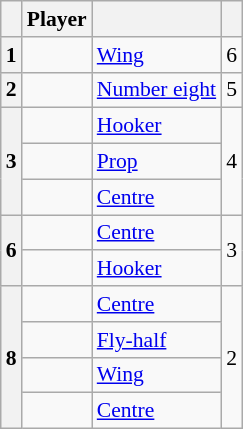<table class="wikitable plainrowheaders" style="font-size:90%;">
<tr>
<th scope=col></th>
<th scope=col>Player</th>
<th scope=col></th>
<th scope=col></th>
</tr>
<tr>
<th align=center>1</th>
<td align=left> </td>
<td align=left><a href='#'>Wing</a></td>
<td align=center>6</td>
</tr>
<tr>
<th align=center>2</th>
<td align=left> </td>
<td align=left><a href='#'>Number eight</a></td>
<td align=center>5</td>
</tr>
<tr>
<th align=center rowspan="3">3</th>
<td align=left> </td>
<td align=left><a href='#'>Hooker</a></td>
<td align=center rowspan="3">4</td>
</tr>
<tr>
<td align=left> </td>
<td align=left><a href='#'>Prop</a></td>
</tr>
<tr>
<td align=left> </td>
<td align=left><a href='#'>Centre</a></td>
</tr>
<tr>
<th align=center rowspan="2">6</th>
<td align=left> </td>
<td align=left><a href='#'>Centre</a></td>
<td align=center rowspan="2">3</td>
</tr>
<tr>
<td align=left> </td>
<td align=left><a href='#'>Hooker</a></td>
</tr>
<tr>
<th align=center rowspan="4">8</th>
<td align=left> </td>
<td align=left><a href='#'>Centre</a></td>
<td align=center rowspan="5">2</td>
</tr>
<tr>
<td align=left> </td>
<td align=left><a href='#'>Fly-half</a></td>
</tr>
<tr>
<td align=left> </td>
<td align=left><a href='#'>Wing</a></td>
</tr>
<tr>
<td align=left> </td>
<td align=left><a href='#'>Centre</a></td>
</tr>
</table>
